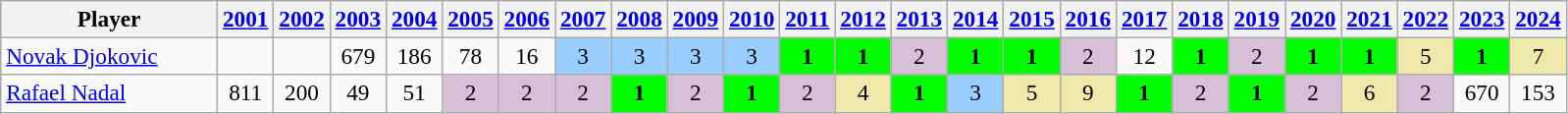<table class="wikitable" style="text-align:center;font-size:97%">
<tr>
<th style="width:140px">Player</th>
<th><a href='#'>2001</a></th>
<th><a href='#'>2002</a></th>
<th><a href='#'>2003</a></th>
<th><a href='#'>2004</a></th>
<th><a href='#'>2005</a></th>
<th><a href='#'>2006</a></th>
<th><a href='#'>2007</a></th>
<th><a href='#'>2008</a></th>
<th><a href='#'>2009</a></th>
<th><a href='#'>2010</a></th>
<th><a href='#'>2011</a></th>
<th><a href='#'>2012</a></th>
<th><a href='#'>2013</a></th>
<th><a href='#'>2014</a></th>
<th><a href='#'>2015</a></th>
<th><a href='#'>2016</a></th>
<th><a href='#'>2017</a></th>
<th><a href='#'>2018</a></th>
<th><a href='#'>2019</a></th>
<th><a href='#'>2020</a></th>
<th><a href='#'>2021</a></th>
<th><a href='#'>2022</a></th>
<th><a href='#'>2023</a></th>
<th><a href='#'>2024</a></th>
</tr>
<tr>
<td style="text-align:left"> <a href='#'>Novak Djokovic</a></td>
<td></td>
<td></td>
<td>679</td>
<td>186</td>
<td>78</td>
<td>16</td>
<td style="background:#9cf">3</td>
<td style="background:#9cf">3</td>
<td style="background:#9cf">3</td>
<td style="background:#9cf">3</td>
<td style="background:lime"><strong>1</strong></td>
<td style="background:lime"><strong>1</strong></td>
<td style="background:thistle">2</td>
<td style="background:lime"><strong>1</strong></td>
<td style="background:lime"><strong>1</strong></td>
<td style="background:thistle">2</td>
<td>12</td>
<td style="background:lime"><strong>1</strong></td>
<td style="background:thistle">2</td>
<td style="background:lime"><strong>1</strong></td>
<td style="background:lime"><strong>1</strong></td>
<td style="background:#eee8aa">5</td>
<td style="background:lime"><strong>1</strong></td>
<td style="background:#eee8aa">7</td>
</tr>
<tr>
<td style="text-align:left"> <a href='#'>Rafael Nadal</a></td>
<td>811</td>
<td>200</td>
<td>49</td>
<td>51</td>
<td style="background:thistle">2</td>
<td style="background:thistle">2</td>
<td style="background:thistle">2</td>
<td style="background:lime"><strong>1</strong></td>
<td style="background:thistle">2</td>
<td style="background:lime"><strong>1</strong></td>
<td style="background:thistle">2</td>
<td style="background:#eee8aa">4</td>
<td style="background:lime"><strong>1</strong></td>
<td style="background:#9cf">3</td>
<td style="background:#eee8aa">5</td>
<td style="background:#eee8aa">9</td>
<td style="background:lime"><strong>1</strong></td>
<td style="background:thistle">2</td>
<td style="background:lime"><strong>1</strong></td>
<td style="background:thistle">2</td>
<td style="background:#eee8aa">6</td>
<td style="background:thistle">2</td>
<td>670</td>
<td>153</td>
</tr>
</table>
